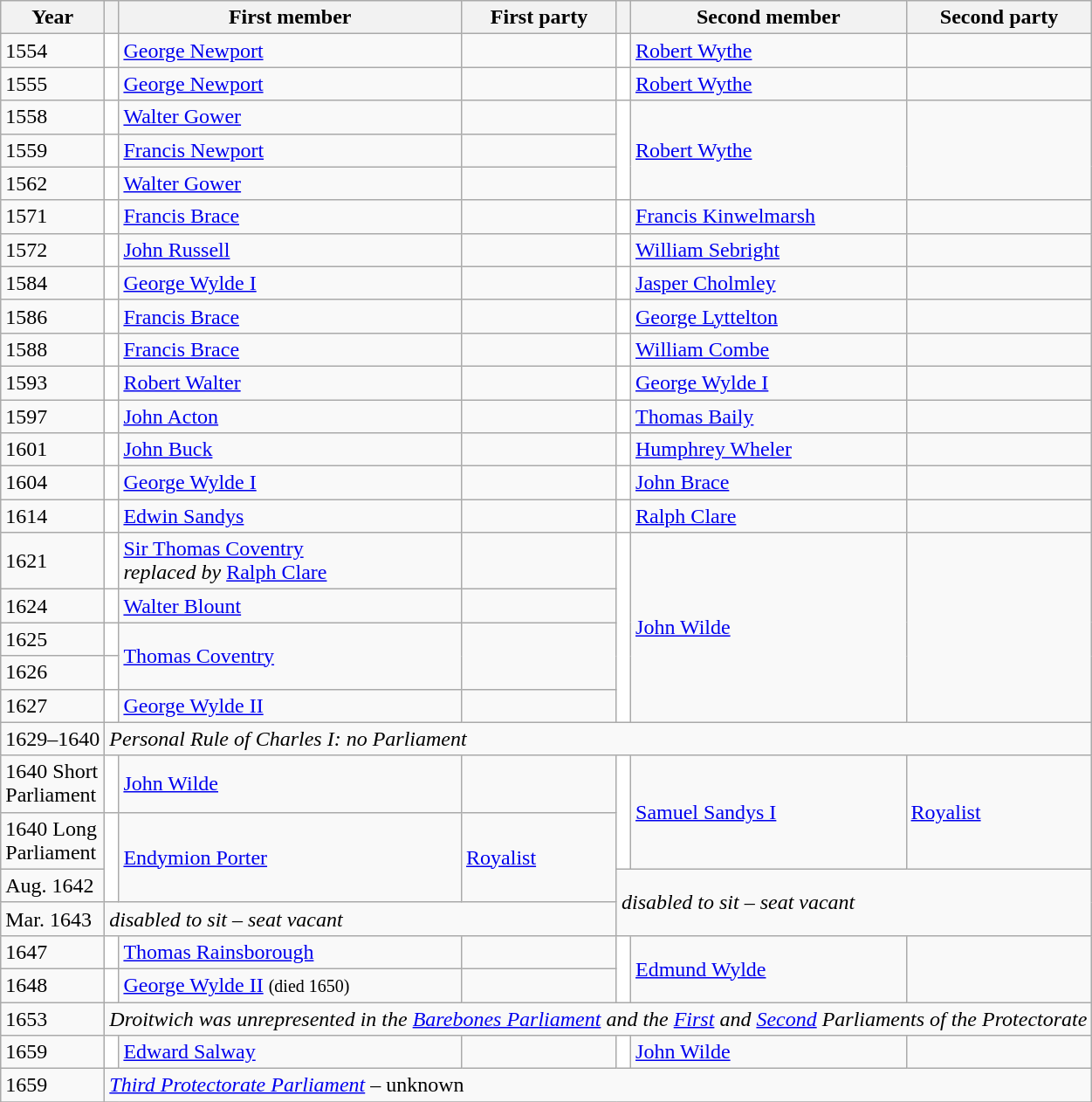<table class="wikitable">
<tr>
<th>Year</th>
<th></th>
<th>First member</th>
<th>First party</th>
<th></th>
<th>Second member</th>
<th>Second party</th>
</tr>
<tr>
<td>1554</td>
<td style="color:inherit;background-color: white"></td>
<td><a href='#'>George Newport</a></td>
<td></td>
<td style="color:inherit;background-color: white"></td>
<td><a href='#'>Robert Wythe</a></td>
<td></td>
</tr>
<tr>
<td>1555</td>
<td style="color:inherit;background-color: white"></td>
<td><a href='#'>George Newport</a></td>
<td></td>
<td style="color:inherit;background-color: white"></td>
<td><a href='#'>Robert Wythe</a></td>
<td></td>
</tr>
<tr>
<td>1558</td>
<td style="color:inherit;background-color: white"></td>
<td><a href='#'>Walter Gower</a></td>
<td></td>
<td rowspan="3" style="color:inherit;background-color: white"></td>
<td rowspan="3"><a href='#'>Robert Wythe</a></td>
<td rowspan="3"></td>
</tr>
<tr>
<td>1559</td>
<td style="color:inherit;background-color: white"></td>
<td><a href='#'>Francis Newport</a></td>
<td></td>
</tr>
<tr>
<td>1562</td>
<td style="color:inherit;background-color: white"></td>
<td><a href='#'>Walter Gower</a></td>
<td></td>
</tr>
<tr>
<td>1571</td>
<td style="color:inherit;background-color: white"></td>
<td><a href='#'>Francis Brace</a></td>
<td></td>
<td style="color:inherit;background-color: white"></td>
<td><a href='#'>Francis Kinwelmarsh</a></td>
<td></td>
</tr>
<tr>
<td>1572</td>
<td style="color:inherit;background-color: white"></td>
<td><a href='#'>John Russell</a></td>
<td></td>
<td style="color:inherit;background-color: white"></td>
<td><a href='#'>William Sebright</a></td>
<td></td>
</tr>
<tr>
<td>1584</td>
<td style="color:inherit;background-color: white"></td>
<td><a href='#'>George Wylde I</a></td>
<td></td>
<td style="color:inherit;background-color: white"></td>
<td><a href='#'>Jasper Cholmley</a></td>
<td></td>
</tr>
<tr>
<td>1586</td>
<td style="color:inherit;background-color: white"></td>
<td><a href='#'>Francis Brace</a></td>
<td></td>
<td style="color:inherit;background-color: white"></td>
<td><a href='#'>George Lyttelton</a></td>
<td></td>
</tr>
<tr>
<td>1588</td>
<td style="color:inherit;background-color: white"></td>
<td><a href='#'>Francis Brace</a></td>
<td></td>
<td style="color:inherit;background-color: white"></td>
<td><a href='#'>William Combe</a></td>
<td></td>
</tr>
<tr>
<td>1593</td>
<td style="color:inherit;background-color: white"></td>
<td><a href='#'>Robert Walter</a></td>
<td></td>
<td style="color:inherit;background-color: white"></td>
<td><a href='#'>George Wylde I</a></td>
<td></td>
</tr>
<tr>
<td>1597</td>
<td style="color:inherit;background-color: white"></td>
<td><a href='#'>John Acton</a></td>
<td></td>
<td style="color:inherit;background-color: white"></td>
<td><a href='#'>Thomas Baily</a></td>
<td></td>
</tr>
<tr>
<td>1601</td>
<td style="color:inherit;background-color: white"></td>
<td><a href='#'>John Buck</a></td>
<td></td>
<td style="color:inherit;background-color: white"></td>
<td><a href='#'>Humphrey Wheler</a></td>
<td></td>
</tr>
<tr>
<td>1604</td>
<td style="color:inherit;background-color: white"></td>
<td><a href='#'>George Wylde I</a></td>
<td></td>
<td style="color:inherit;background-color: white"></td>
<td><a href='#'>John Brace</a></td>
<td></td>
</tr>
<tr>
<td>1614</td>
<td style="color:inherit;background-color: white"></td>
<td><a href='#'>Edwin Sandys</a></td>
<td></td>
<td style="color:inherit;background-color: white"></td>
<td><a href='#'>Ralph Clare</a></td>
<td></td>
</tr>
<tr>
<td>1621</td>
<td style="color:inherit;background-color: white"></td>
<td><a href='#'>Sir Thomas Coventry</a><em><br>replaced by</em> <a href='#'>Ralph Clare</a></td>
<td></td>
<td rowspan="5" style="color:inherit;background-color: white"></td>
<td rowspan="5"><a href='#'>John Wilde</a></td>
<td rowspan ="5"></td>
</tr>
<tr>
<td>1624</td>
<td style="color:inherit;background-color: white"></td>
<td><a href='#'>Walter Blount</a></td>
<td></td>
</tr>
<tr>
<td>1625</td>
<td style="color:inherit;background-color: white"></td>
<td rowspan ="2"><a href='#'>Thomas Coventry</a></td>
<td rowspan ="2"></td>
</tr>
<tr>
<td>1626</td>
<td style="color:inherit;background-color: white"></td>
</tr>
<tr>
<td>1627</td>
<td style="color:inherit;background-color: white"></td>
<td><a href='#'>George Wylde II</a></td>
<td></td>
</tr>
<tr>
<td>1629–1640</td>
<td colspan="6"><em>Personal Rule of Charles I: no Parliament</em></td>
</tr>
<tr>
<td>1640 Short <br>Parliament</td>
<td style="color:inherit;background-color: white"></td>
<td><a href='#'>John Wilde</a></td>
<td></td>
<td rowspan="2" style="color:inherit;background-color: white"></td>
<td rowspan="2"><a href='#'>Samuel Sandys I</a></td>
<td rowspan ="2"><a href='#'>Royalist</a></td>
</tr>
<tr>
<td>1640 Long <br>Parliament</td>
<td rowspan="2"  style="color:inherit;background-color: white"></td>
<td rowspan="2"><a href='#'>Endymion Porter</a></td>
<td rowspan="2"><a href='#'>Royalist</a></td>
</tr>
<tr>
<td>Aug. 1642</td>
<td rowspan="2" colspan="3"><em>disabled to sit – seat vacant</em></td>
</tr>
<tr>
<td>Mar. 1643</td>
<td colspan="3"><em>disabled to sit – seat vacant</em> </td>
</tr>
<tr>
<td>1647</td>
<td style="color:inherit;background-color: white"></td>
<td><a href='#'>Thomas Rainsborough</a></td>
<td> </td>
<td rowspan="2" style="color:inherit;background-color: white"></td>
<td rowspan="2"><a href='#'>Edmund Wylde</a></td>
<td rowspan="2"></td>
</tr>
<tr>
<td>1648</td>
<td style="color:inherit;background-color: white"></td>
<td><a href='#'>George Wylde II</a> <small>(died 1650)</small></td>
<td></td>
</tr>
<tr>
<td>1653</td>
<td colspan="6"><em>Droitwich was unrepresented in the <a href='#'>Barebones Parliament</a> and the <a href='#'>First</a> and <a href='#'>Second</a> Parliaments of the Protectorate</em></td>
</tr>
<tr>
<td>1659</td>
<td style="color:inherit;background-color: white"></td>
<td><a href='#'>Edward Salway</a></td>
<td></td>
<td style="color:inherit;background-color: white"></td>
<td><a href='#'>John Wilde</a></td>
<td></td>
</tr>
<tr>
<td>1659</td>
<td Colspan="6"><em><a href='#'>Third Protectorate Parliament</a></em> – unknown</td>
</tr>
<tr>
</tr>
</table>
